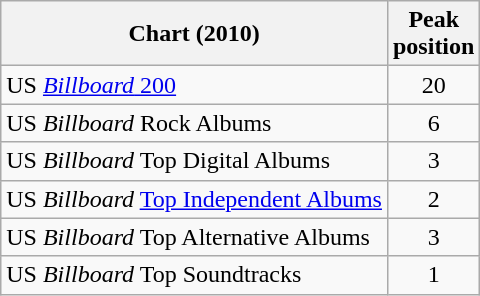<table class="wikitable">
<tr>
<th>Chart (2010)</th>
<th>Peak<br>position</th>
</tr>
<tr>
<td>US <a href='#'><em>Billboard</em> 200</a></td>
<td style="text-align:center;">20</td>
</tr>
<tr>
<td>US <em>Billboard</em> Rock Albums</td>
<td style="text-align:center;">6</td>
</tr>
<tr>
<td>US <em>Billboard</em> Top Digital Albums</td>
<td style="text-align:center;">3</td>
</tr>
<tr>
<td>US <em>Billboard</em> <a href='#'>Top Independent Albums</a></td>
<td style="text-align:center;">2</td>
</tr>
<tr>
<td>US <em>Billboard</em> Top Alternative Albums</td>
<td style="text-align:center;">3</td>
</tr>
<tr>
<td>US <em>Billboard</em> Top Soundtracks</td>
<td style="text-align:center;">1</td>
</tr>
</table>
